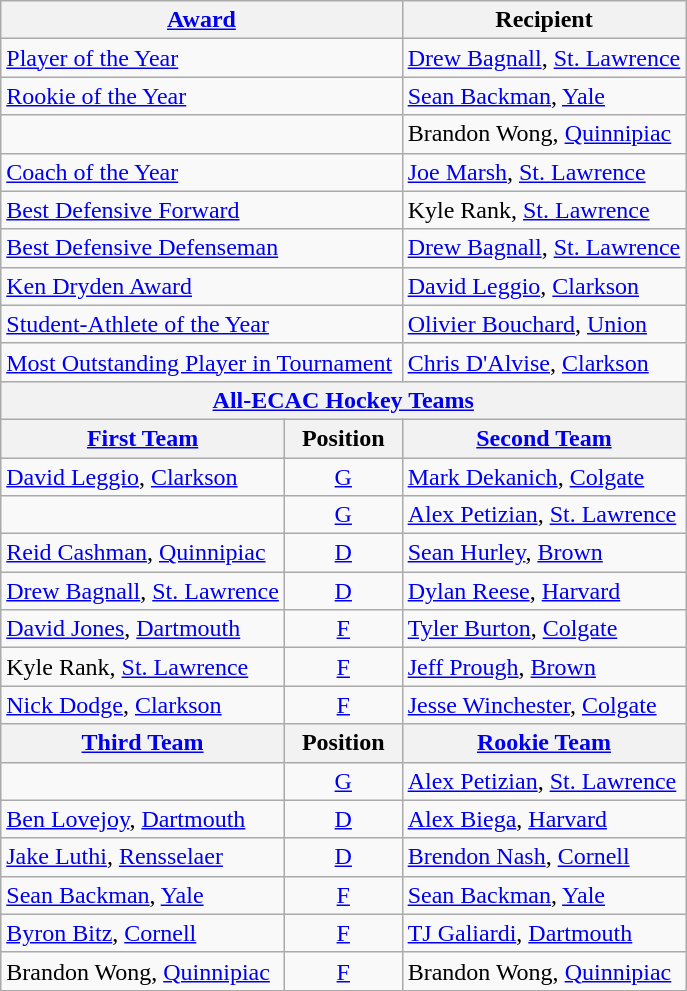<table class="wikitable">
<tr>
<th colspan=2><a href='#'>Award</a></th>
<th>Recipient</th>
</tr>
<tr>
<td colspan=2><a href='#'>Player of the Year</a></td>
<td><a href='#'>Drew Bagnall</a>, <a href='#'>St. Lawrence</a></td>
</tr>
<tr>
<td colspan=2><a href='#'>Rookie of the Year</a></td>
<td><a href='#'>Sean Backman</a>, <a href='#'>Yale</a></td>
</tr>
<tr>
<td colspan=2></td>
<td>Brandon Wong, <a href='#'>Quinnipiac</a></td>
</tr>
<tr>
<td colspan=2><a href='#'>Coach of the Year</a></td>
<td><a href='#'>Joe Marsh</a>, <a href='#'>St. Lawrence</a></td>
</tr>
<tr>
<td colspan=2><a href='#'>Best Defensive Forward</a></td>
<td>Kyle Rank, <a href='#'>St. Lawrence</a></td>
</tr>
<tr>
<td colspan=2><a href='#'>Best Defensive Defenseman</a></td>
<td><a href='#'>Drew Bagnall</a>, <a href='#'>St. Lawrence</a></td>
</tr>
<tr>
<td colspan=2><a href='#'>Ken Dryden Award</a></td>
<td><a href='#'>David Leggio</a>, <a href='#'>Clarkson</a></td>
</tr>
<tr>
<td colspan=2><a href='#'>Student-Athlete of the Year</a></td>
<td><a href='#'>Olivier Bouchard</a>, <a href='#'>Union</a></td>
</tr>
<tr>
<td colspan=2><a href='#'>Most Outstanding Player in Tournament</a></td>
<td><a href='#'>Chris D'Alvise</a>, <a href='#'>Clarkson</a></td>
</tr>
<tr>
<th colspan=3><a href='#'>All-ECAC Hockey Teams</a></th>
</tr>
<tr>
<th><a href='#'>First Team</a></th>
<th>  Position  </th>
<th><a href='#'>Second Team</a></th>
</tr>
<tr>
<td><a href='#'>David Leggio</a>, <a href='#'>Clarkson</a></td>
<td align=center><a href='#'>G</a></td>
<td><a href='#'>Mark Dekanich</a>, <a href='#'>Colgate</a></td>
</tr>
<tr>
<td></td>
<td align=center><a href='#'>G</a></td>
<td><a href='#'>Alex Petizian</a>, <a href='#'>St. Lawrence</a></td>
</tr>
<tr>
<td><a href='#'>Reid Cashman</a>, <a href='#'>Quinnipiac</a></td>
<td align=center><a href='#'>D</a></td>
<td><a href='#'>Sean Hurley</a>, <a href='#'>Brown</a></td>
</tr>
<tr>
<td><a href='#'>Drew Bagnall</a>, <a href='#'>St. Lawrence</a></td>
<td align=center><a href='#'>D</a></td>
<td><a href='#'>Dylan Reese</a>, <a href='#'>Harvard</a></td>
</tr>
<tr>
<td><a href='#'>David Jones</a>, <a href='#'>Dartmouth</a></td>
<td align=center><a href='#'>F</a></td>
<td><a href='#'>Tyler Burton</a>, <a href='#'>Colgate</a></td>
</tr>
<tr>
<td>Kyle Rank, <a href='#'>St. Lawrence</a></td>
<td align=center><a href='#'>F</a></td>
<td><a href='#'>Jeff Prough</a>, <a href='#'>Brown</a></td>
</tr>
<tr>
<td><a href='#'>Nick Dodge</a>, <a href='#'>Clarkson</a></td>
<td align=center><a href='#'>F</a></td>
<td><a href='#'>Jesse Winchester</a>, <a href='#'>Colgate</a></td>
</tr>
<tr>
<th><a href='#'>Third Team</a></th>
<th>  Position  </th>
<th><a href='#'>Rookie Team</a></th>
</tr>
<tr>
<td></td>
<td align=center><a href='#'>G</a></td>
<td><a href='#'>Alex Petizian</a>, <a href='#'>St. Lawrence</a></td>
</tr>
<tr>
<td><a href='#'>Ben Lovejoy</a>, <a href='#'>Dartmouth</a></td>
<td align=center><a href='#'>D</a></td>
<td><a href='#'>Alex Biega</a>, <a href='#'>Harvard</a></td>
</tr>
<tr>
<td><a href='#'>Jake Luthi</a>, <a href='#'>Rensselaer</a></td>
<td align=center><a href='#'>D</a></td>
<td><a href='#'>Brendon Nash</a>, <a href='#'>Cornell</a></td>
</tr>
<tr>
<td><a href='#'>Sean Backman</a>, <a href='#'>Yale</a></td>
<td align=center><a href='#'>F</a></td>
<td><a href='#'>Sean Backman</a>, <a href='#'>Yale</a></td>
</tr>
<tr>
<td><a href='#'>Byron Bitz</a>, <a href='#'>Cornell</a></td>
<td align=center><a href='#'>F</a></td>
<td><a href='#'>TJ Galiardi</a>, <a href='#'>Dartmouth</a></td>
</tr>
<tr>
<td>Brandon Wong, <a href='#'>Quinnipiac</a></td>
<td align=center><a href='#'>F</a></td>
<td>Brandon Wong, <a href='#'>Quinnipiac</a></td>
</tr>
</table>
